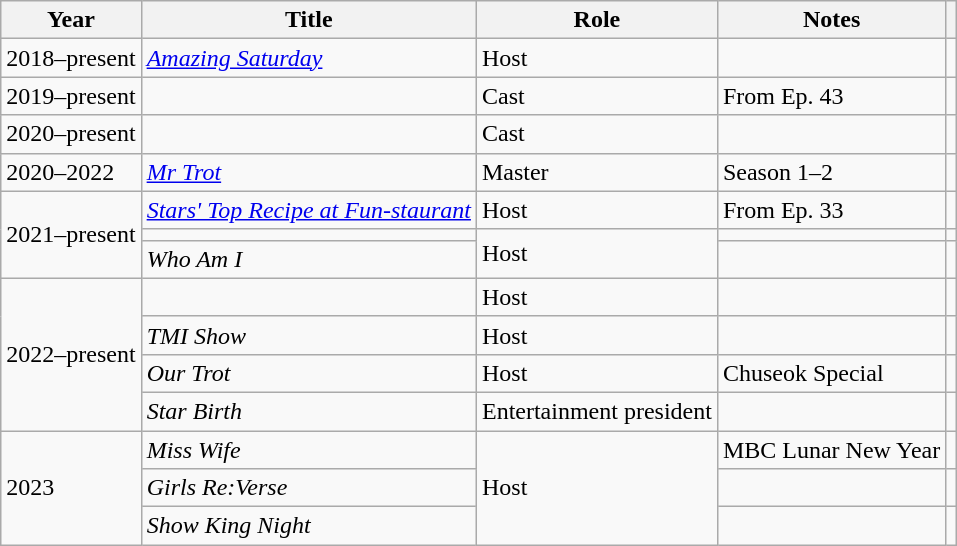<table class="wikitable">
<tr>
<th scope="col">Year</th>
<th scope="col">Title</th>
<th scope="col">Role</th>
<th scope="col">Notes</th>
<th scope="col"></th>
</tr>
<tr>
<td>2018–present</td>
<td><em><a href='#'>Amazing Saturday</a></em></td>
<td>Host</td>
<td></td>
<td></td>
</tr>
<tr>
<td>2019–present</td>
<td><em></em></td>
<td>Cast</td>
<td>From Ep. 43</td>
<td></td>
</tr>
<tr>
<td>2020–present</td>
<td><em></em></td>
<td>Cast</td>
<td></td>
<td></td>
</tr>
<tr>
<td>2020–2022</td>
<td><em><a href='#'>Mr Trot</a></em></td>
<td>Master</td>
<td>Season 1–2</td>
<td></td>
</tr>
<tr>
<td rowspan="3">2021–present</td>
<td><em><a href='#'>Stars' Top Recipe at Fun-staurant</a></em></td>
<td>Host</td>
<td>From Ep. 33</td>
<td></td>
</tr>
<tr>
<td><em></em></td>
<td rowspan="2">Host</td>
<td></td>
<td></td>
</tr>
<tr>
<td><em>Who Am I</em></td>
<td></td>
<td></td>
</tr>
<tr>
<td rowspan="4">2022–present</td>
<td><em></em></td>
<td>Host</td>
<td></td>
<td></td>
</tr>
<tr>
<td><em>TMI Show</em></td>
<td>Host</td>
<td></td>
<td></td>
</tr>
<tr>
<td><em>Our Trot</em></td>
<td>Host</td>
<td>Chuseok Special</td>
<td></td>
</tr>
<tr>
<td><em>Star Birth</em></td>
<td>Entertainment president</td>
<td></td>
<td></td>
</tr>
<tr>
<td rowspan=3>2023</td>
<td><em>Miss Wife</em></td>
<td rowspan=3>Host</td>
<td>MBC Lunar New Year</td>
<td></td>
</tr>
<tr>
<td><em>Girls Re:Verse</em></td>
<td></td>
<td></td>
</tr>
<tr>
<td><em>Show King Night</em></td>
<td></td>
<td></td>
</tr>
</table>
